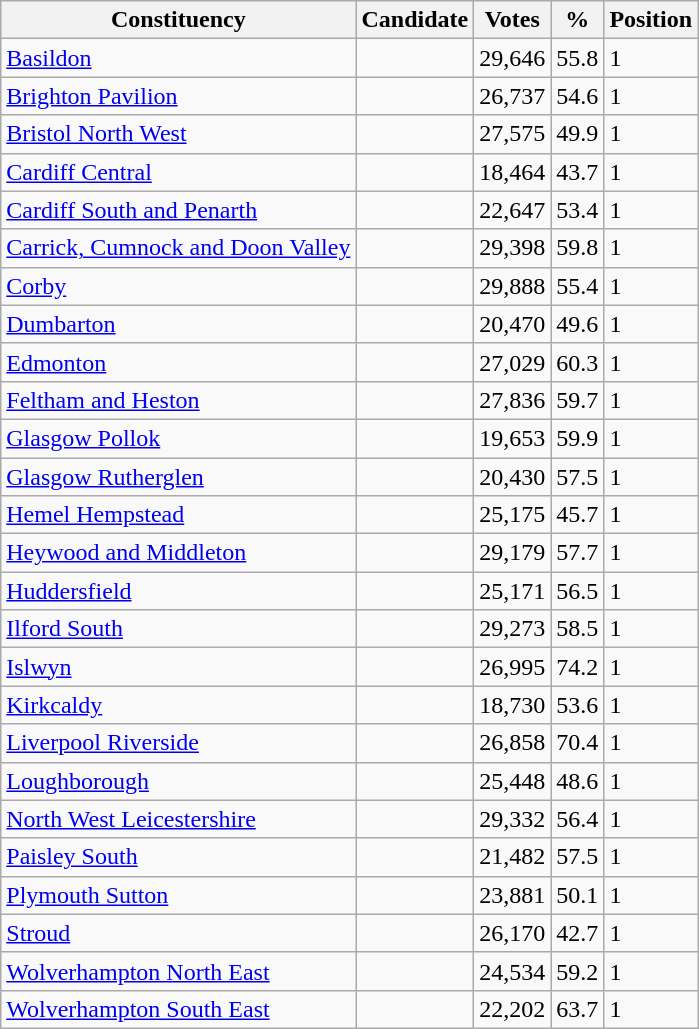<table class="wikitable sortable">
<tr>
<th>Constituency</th>
<th>Candidate</th>
<th>Votes</th>
<th>%</th>
<th>Position</th>
</tr>
<tr>
<td><a href='#'>Basildon</a></td>
<td></td>
<td>29,646</td>
<td>55.8</td>
<td>1</td>
</tr>
<tr>
<td><a href='#'>Brighton Pavilion</a></td>
<td></td>
<td>26,737</td>
<td>54.6</td>
<td>1</td>
</tr>
<tr>
<td><a href='#'>Bristol North West</a></td>
<td></td>
<td>27,575</td>
<td>49.9</td>
<td>1</td>
</tr>
<tr>
<td><a href='#'>Cardiff Central</a></td>
<td></td>
<td>18,464</td>
<td>43.7</td>
<td>1</td>
</tr>
<tr>
<td><a href='#'>Cardiff South and Penarth</a></td>
<td></td>
<td>22,647</td>
<td>53.4</td>
<td>1</td>
</tr>
<tr>
<td><a href='#'>Carrick, Cumnock and Doon Valley</a></td>
<td></td>
<td>29,398</td>
<td>59.8</td>
<td>1</td>
</tr>
<tr>
<td><a href='#'>Corby</a></td>
<td></td>
<td>29,888</td>
<td>55.4</td>
<td>1</td>
</tr>
<tr>
<td><a href='#'>Dumbarton</a></td>
<td></td>
<td>20,470</td>
<td>49.6</td>
<td>1</td>
</tr>
<tr>
<td><a href='#'>Edmonton</a></td>
<td></td>
<td>27,029</td>
<td>60.3</td>
<td>1</td>
</tr>
<tr>
<td><a href='#'>Feltham and Heston</a></td>
<td></td>
<td>27,836</td>
<td>59.7</td>
<td>1</td>
</tr>
<tr>
<td><a href='#'>Glasgow Pollok</a></td>
<td></td>
<td>19,653</td>
<td>59.9</td>
<td>1</td>
</tr>
<tr>
<td><a href='#'>Glasgow Rutherglen</a></td>
<td></td>
<td>20,430</td>
<td>57.5</td>
<td>1</td>
</tr>
<tr>
<td><a href='#'>Hemel Hempstead</a></td>
<td></td>
<td>25,175</td>
<td>45.7</td>
<td>1</td>
</tr>
<tr>
<td><a href='#'>Heywood and Middleton</a></td>
<td></td>
<td>29,179</td>
<td>57.7</td>
<td>1</td>
</tr>
<tr>
<td><a href='#'>Huddersfield</a></td>
<td></td>
<td>25,171</td>
<td>56.5</td>
<td>1</td>
</tr>
<tr>
<td><a href='#'>Ilford South</a></td>
<td></td>
<td>29,273</td>
<td>58.5</td>
<td>1</td>
</tr>
<tr>
<td><a href='#'>Islwyn</a></td>
<td></td>
<td>26,995</td>
<td>74.2</td>
<td>1</td>
</tr>
<tr>
<td><a href='#'>Kirkcaldy</a></td>
<td></td>
<td>18,730</td>
<td>53.6</td>
<td>1</td>
</tr>
<tr>
<td><a href='#'>Liverpool Riverside</a></td>
<td></td>
<td>26,858</td>
<td>70.4</td>
<td>1</td>
</tr>
<tr>
<td><a href='#'>Loughborough</a></td>
<td></td>
<td>25,448</td>
<td>48.6</td>
<td>1</td>
</tr>
<tr>
<td><a href='#'>North West Leicestershire</a></td>
<td></td>
<td>29,332</td>
<td>56.4</td>
<td>1</td>
</tr>
<tr>
<td><a href='#'>Paisley South</a></td>
<td></td>
<td>21,482</td>
<td>57.5</td>
<td>1</td>
</tr>
<tr>
<td><a href='#'>Plymouth Sutton</a></td>
<td></td>
<td>23,881</td>
<td>50.1</td>
<td>1</td>
</tr>
<tr>
<td><a href='#'>Stroud</a></td>
<td></td>
<td>26,170</td>
<td>42.7</td>
<td>1</td>
</tr>
<tr>
<td><a href='#'>Wolverhampton North East</a></td>
<td></td>
<td>24,534</td>
<td>59.2</td>
<td>1</td>
</tr>
<tr>
<td><a href='#'>Wolverhampton South East</a></td>
<td></td>
<td>22,202</td>
<td>63.7</td>
<td>1</td>
</tr>
</table>
